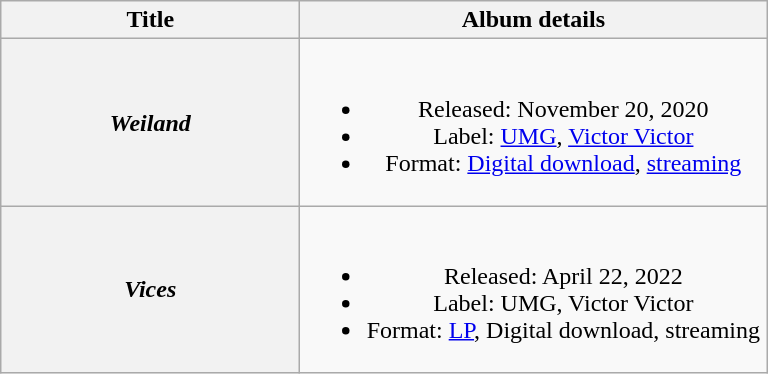<table class="wikitable plainrowheaders" style="text-align:center;">
<tr>
<th scope="col" style="width:12em;">Title</th>
<th scope="col" style="width:19em;">Album details</th>
</tr>
<tr>
<th scope="row"><em>Weiland</em></th>
<td><br><ul><li>Released: November 20, 2020</li><li>Label: <a href='#'>UMG</a>, <a href='#'>Victor Victor</a></li><li>Format: <a href='#'>Digital download</a>, <a href='#'>streaming</a></li></ul></td>
</tr>
<tr>
<th scope="row"><em>Vices</em></th>
<td><br><ul><li>Released: April 22, 2022</li><li>Label: UMG, Victor Victor</li><li>Format: <a href='#'>LP</a>, Digital download, streaming</li></ul></td>
</tr>
</table>
